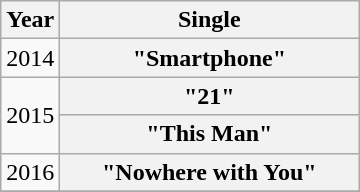<table class="wikitable plainrowheaders" style="text-align:center;">
<tr>
<th>Year</th>
<th style="width:12em;">Single</th>
</tr>
<tr>
<td>2014</td>
<th scope="row">"Smartphone"</th>
</tr>
<tr>
<td rowspan="2">2015</td>
<th scope="row">"21"</th>
</tr>
<tr>
<th scope="row">"This Man"</th>
</tr>
<tr>
<td>2016</td>
<th scope="row">"Nowhere with You"</th>
</tr>
<tr>
</tr>
</table>
